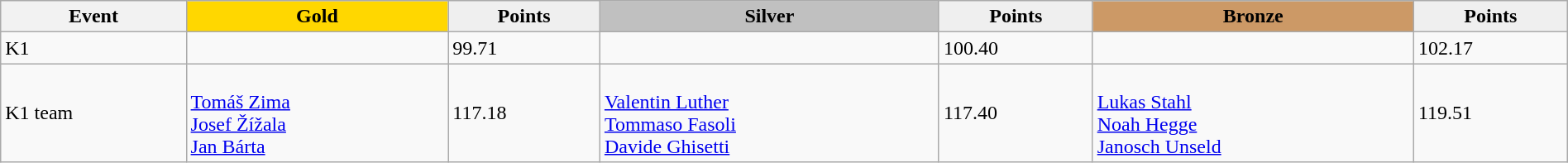<table class="wikitable" width=100%>
<tr>
<th>Event</th>
<td align=center bgcolor="gold"><strong>Gold</strong></td>
<td align=center bgcolor="EFEFEF"><strong>Points</strong></td>
<td align=center bgcolor="silver"><strong>Silver</strong></td>
<td align=center bgcolor="EFEFEF"><strong>Points</strong></td>
<td align=center bgcolor="CC9966"><strong>Bronze</strong></td>
<td align=center bgcolor="EFEFEF"><strong>Points</strong></td>
</tr>
<tr>
<td>K1</td>
<td></td>
<td>99.71</td>
<td></td>
<td>100.40</td>
<td></td>
<td>102.17</td>
</tr>
<tr>
<td>K1 team</td>
<td><br><a href='#'>Tomáš Zima</a><br><a href='#'>Josef Žížala</a><br><a href='#'>Jan Bárta</a></td>
<td>117.18</td>
<td><br><a href='#'>Valentin Luther</a><br><a href='#'>Tommaso Fasoli</a><br><a href='#'>Davide Ghisetti</a></td>
<td>117.40</td>
<td><br><a href='#'>Lukas Stahl</a><br><a href='#'>Noah Hegge</a><br><a href='#'>Janosch Unseld</a></td>
<td>119.51</td>
</tr>
</table>
